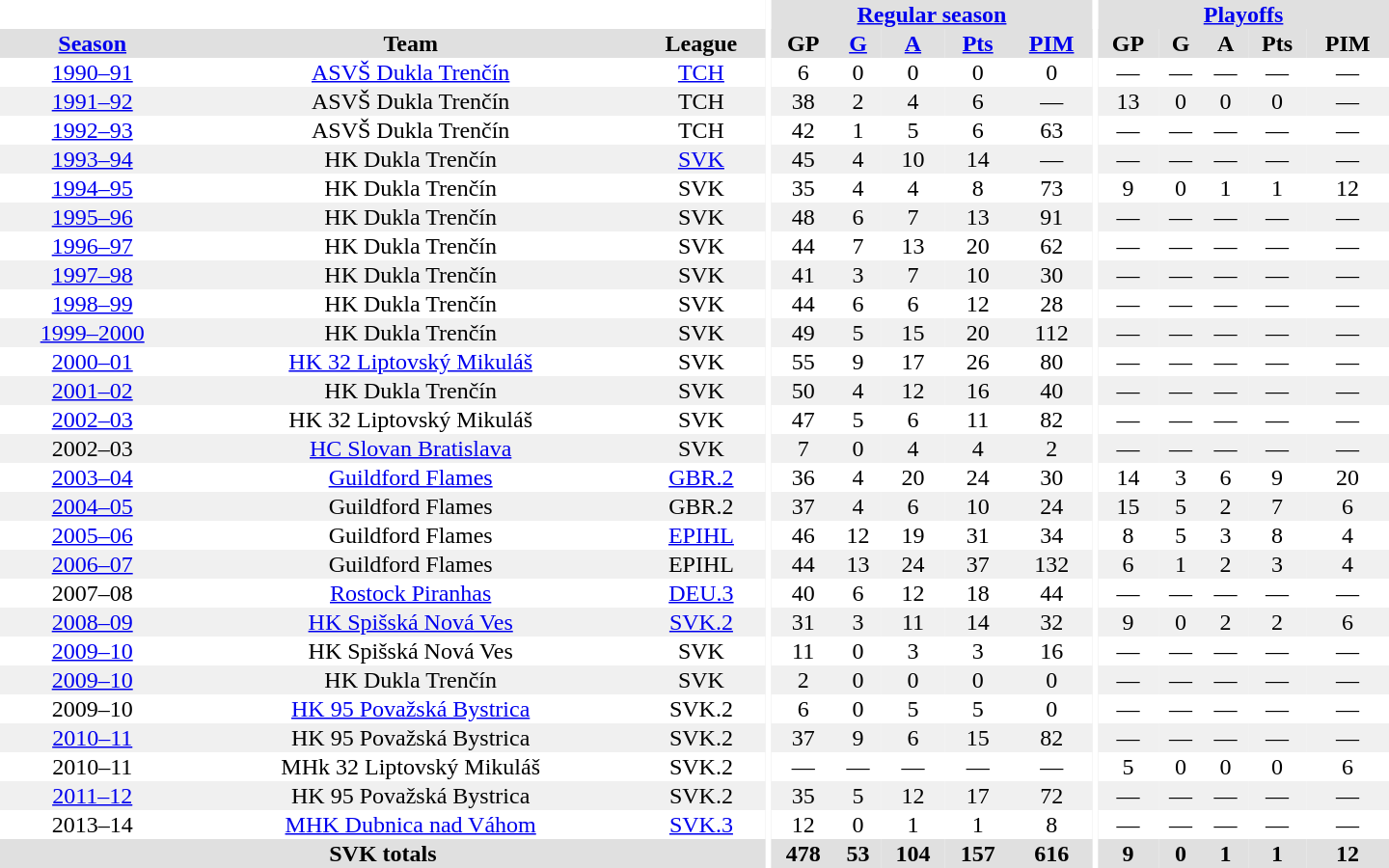<table border="0" cellpadding="1" cellspacing="0" style="text-align:center; width:60em">
<tr bgcolor="#e0e0e0">
<th colspan="3" bgcolor="#ffffff"></th>
<th rowspan="99" bgcolor="#ffffff"></th>
<th colspan="5"><a href='#'>Regular season</a></th>
<th rowspan="99" bgcolor="#ffffff"></th>
<th colspan="5"><a href='#'>Playoffs</a></th>
</tr>
<tr bgcolor="#e0e0e0">
<th><a href='#'>Season</a></th>
<th>Team</th>
<th>League</th>
<th>GP</th>
<th><a href='#'>G</a></th>
<th><a href='#'>A</a></th>
<th><a href='#'>Pts</a></th>
<th><a href='#'>PIM</a></th>
<th>GP</th>
<th>G</th>
<th>A</th>
<th>Pts</th>
<th>PIM</th>
</tr>
<tr>
<td><a href='#'>1990–91</a></td>
<td><a href='#'>ASVŠ Dukla Trenčín</a></td>
<td><a href='#'>TCH</a></td>
<td>6</td>
<td>0</td>
<td>0</td>
<td>0</td>
<td>0</td>
<td>—</td>
<td>—</td>
<td>—</td>
<td>—</td>
<td>—</td>
</tr>
<tr bgcolor="#f0f0f0">
<td><a href='#'>1991–92</a></td>
<td>ASVŠ Dukla Trenčín</td>
<td>TCH</td>
<td>38</td>
<td>2</td>
<td>4</td>
<td>6</td>
<td>—</td>
<td>13</td>
<td>0</td>
<td>0</td>
<td>0</td>
<td>—</td>
</tr>
<tr>
<td><a href='#'>1992–93</a></td>
<td>ASVŠ Dukla Trenčín</td>
<td>TCH</td>
<td>42</td>
<td>1</td>
<td>5</td>
<td>6</td>
<td>63</td>
<td>—</td>
<td>—</td>
<td>—</td>
<td>—</td>
<td>—</td>
</tr>
<tr bgcolor="#f0f0f0">
<td><a href='#'>1993–94</a></td>
<td>HK Dukla Trenčín</td>
<td><a href='#'>SVK</a></td>
<td>45</td>
<td>4</td>
<td>10</td>
<td>14</td>
<td>—</td>
<td>—</td>
<td>—</td>
<td>—</td>
<td>—</td>
<td>—</td>
</tr>
<tr>
<td><a href='#'>1994–95</a></td>
<td>HK Dukla Trenčín</td>
<td>SVK</td>
<td>35</td>
<td>4</td>
<td>4</td>
<td>8</td>
<td>73</td>
<td>9</td>
<td>0</td>
<td>1</td>
<td>1</td>
<td>12</td>
</tr>
<tr bgcolor="#f0f0f0">
<td><a href='#'>1995–96</a></td>
<td>HK Dukla Trenčín</td>
<td>SVK</td>
<td>48</td>
<td>6</td>
<td>7</td>
<td>13</td>
<td>91</td>
<td>—</td>
<td>—</td>
<td>—</td>
<td>—</td>
<td>—</td>
</tr>
<tr>
<td><a href='#'>1996–97</a></td>
<td>HK Dukla Trenčín</td>
<td>SVK</td>
<td>44</td>
<td>7</td>
<td>13</td>
<td>20</td>
<td>62</td>
<td>—</td>
<td>—</td>
<td>—</td>
<td>—</td>
<td>—</td>
</tr>
<tr bgcolor="#f0f0f0">
<td><a href='#'>1997–98</a></td>
<td>HK Dukla Trenčín</td>
<td>SVK</td>
<td>41</td>
<td>3</td>
<td>7</td>
<td>10</td>
<td>30</td>
<td>—</td>
<td>—</td>
<td>—</td>
<td>—</td>
<td>—</td>
</tr>
<tr>
<td><a href='#'>1998–99</a></td>
<td>HK Dukla Trenčín</td>
<td>SVK</td>
<td>44</td>
<td>6</td>
<td>6</td>
<td>12</td>
<td>28</td>
<td>—</td>
<td>—</td>
<td>—</td>
<td>—</td>
<td>—</td>
</tr>
<tr bgcolor="#f0f0f0">
<td><a href='#'>1999–2000</a></td>
<td>HK Dukla Trenčín</td>
<td>SVK</td>
<td>49</td>
<td>5</td>
<td>15</td>
<td>20</td>
<td>112</td>
<td>—</td>
<td>—</td>
<td>—</td>
<td>—</td>
<td>—</td>
</tr>
<tr>
<td><a href='#'>2000–01</a></td>
<td><a href='#'>HK 32 Liptovský Mikuláš</a></td>
<td>SVK</td>
<td>55</td>
<td>9</td>
<td>17</td>
<td>26</td>
<td>80</td>
<td>—</td>
<td>—</td>
<td>—</td>
<td>—</td>
<td>—</td>
</tr>
<tr bgcolor="#f0f0f0">
<td><a href='#'>2001–02</a></td>
<td>HK Dukla Trenčín</td>
<td>SVK</td>
<td>50</td>
<td>4</td>
<td>12</td>
<td>16</td>
<td>40</td>
<td>—</td>
<td>—</td>
<td>—</td>
<td>—</td>
<td>—</td>
</tr>
<tr>
<td><a href='#'>2002–03</a></td>
<td>HK 32 Liptovský Mikuláš</td>
<td>SVK</td>
<td>47</td>
<td>5</td>
<td>6</td>
<td>11</td>
<td>82</td>
<td>—</td>
<td>—</td>
<td>—</td>
<td>—</td>
<td>—</td>
</tr>
<tr bgcolor="#f0f0f0">
<td>2002–03</td>
<td><a href='#'>HC Slovan Bratislava</a></td>
<td>SVK</td>
<td>7</td>
<td>0</td>
<td>4</td>
<td>4</td>
<td>2</td>
<td>—</td>
<td>—</td>
<td>—</td>
<td>—</td>
<td>—</td>
</tr>
<tr>
<td><a href='#'>2003–04</a></td>
<td><a href='#'>Guildford Flames</a></td>
<td><a href='#'>GBR.2</a></td>
<td>36</td>
<td>4</td>
<td>20</td>
<td>24</td>
<td>30</td>
<td>14</td>
<td>3</td>
<td>6</td>
<td>9</td>
<td>20</td>
</tr>
<tr bgcolor="#f0f0f0">
<td><a href='#'>2004–05</a></td>
<td>Guildford Flames</td>
<td>GBR.2</td>
<td>37</td>
<td>4</td>
<td>6</td>
<td>10</td>
<td>24</td>
<td>15</td>
<td>5</td>
<td>2</td>
<td>7</td>
<td>6</td>
</tr>
<tr>
<td><a href='#'>2005–06</a></td>
<td>Guildford Flames</td>
<td><a href='#'>EPIHL</a></td>
<td>46</td>
<td>12</td>
<td>19</td>
<td>31</td>
<td>34</td>
<td>8</td>
<td>5</td>
<td>3</td>
<td>8</td>
<td>4</td>
</tr>
<tr bgcolor="#f0f0f0">
<td><a href='#'>2006–07</a></td>
<td>Guildford Flames</td>
<td>EPIHL</td>
<td>44</td>
<td>13</td>
<td>24</td>
<td>37</td>
<td>132</td>
<td>6</td>
<td>1</td>
<td>2</td>
<td>3</td>
<td>4</td>
</tr>
<tr>
<td>2007–08</td>
<td><a href='#'>Rostock Piranhas</a></td>
<td><a href='#'>DEU.3</a></td>
<td>40</td>
<td>6</td>
<td>12</td>
<td>18</td>
<td>44</td>
<td>—</td>
<td>—</td>
<td>—</td>
<td>—</td>
<td>—</td>
</tr>
<tr bgcolor="#f0f0f0">
<td><a href='#'>2008–09</a></td>
<td><a href='#'>HK Spišská Nová Ves</a></td>
<td><a href='#'>SVK.2</a></td>
<td>31</td>
<td>3</td>
<td>11</td>
<td>14</td>
<td>32</td>
<td>9</td>
<td>0</td>
<td>2</td>
<td>2</td>
<td>6</td>
</tr>
<tr>
<td><a href='#'>2009–10</a></td>
<td>HK Spišská Nová Ves</td>
<td>SVK</td>
<td>11</td>
<td>0</td>
<td>3</td>
<td>3</td>
<td>16</td>
<td>—</td>
<td>—</td>
<td>—</td>
<td>—</td>
<td>—</td>
</tr>
<tr bgcolor="#f0f0f0">
<td><a href='#'>2009–10</a></td>
<td>HK Dukla Trenčín</td>
<td>SVK</td>
<td>2</td>
<td>0</td>
<td>0</td>
<td>0</td>
<td>0</td>
<td>—</td>
<td>—</td>
<td>—</td>
<td>—</td>
<td>—</td>
</tr>
<tr>
<td>2009–10</td>
<td><a href='#'>HK 95 Považská Bystrica</a></td>
<td>SVK.2</td>
<td>6</td>
<td>0</td>
<td>5</td>
<td>5</td>
<td>0</td>
<td>—</td>
<td>—</td>
<td>—</td>
<td>—</td>
<td>—</td>
</tr>
<tr bgcolor="#f0f0f0">
<td><a href='#'>2010–11</a></td>
<td>HK 95 Považská Bystrica</td>
<td>SVK.2</td>
<td>37</td>
<td>9</td>
<td>6</td>
<td>15</td>
<td>82</td>
<td>—</td>
<td>—</td>
<td>—</td>
<td>—</td>
<td>—</td>
</tr>
<tr>
<td>2010–11</td>
<td>MHk 32 Liptovský Mikuláš</td>
<td>SVK.2</td>
<td>—</td>
<td>—</td>
<td>—</td>
<td>—</td>
<td>—</td>
<td>5</td>
<td>0</td>
<td>0</td>
<td>0</td>
<td>6</td>
</tr>
<tr bgcolor="#f0f0f0">
<td><a href='#'>2011–12</a></td>
<td>HK 95 Považská Bystrica</td>
<td>SVK.2</td>
<td>35</td>
<td>5</td>
<td>12</td>
<td>17</td>
<td>72</td>
<td>—</td>
<td>—</td>
<td>—</td>
<td>—</td>
<td>—</td>
</tr>
<tr>
<td>2013–14</td>
<td><a href='#'>MHK Dubnica nad Váhom</a></td>
<td><a href='#'>SVK.3</a></td>
<td>12</td>
<td>0</td>
<td>1</td>
<td>1</td>
<td>8</td>
<td>—</td>
<td>—</td>
<td>—</td>
<td>—</td>
<td>—</td>
</tr>
<tr bgcolor="#e0e0e0">
<th colspan="3">SVK totals</th>
<th>478</th>
<th>53</th>
<th>104</th>
<th>157</th>
<th>616</th>
<th>9</th>
<th>0</th>
<th>1</th>
<th>1</th>
<th>12</th>
</tr>
</table>
